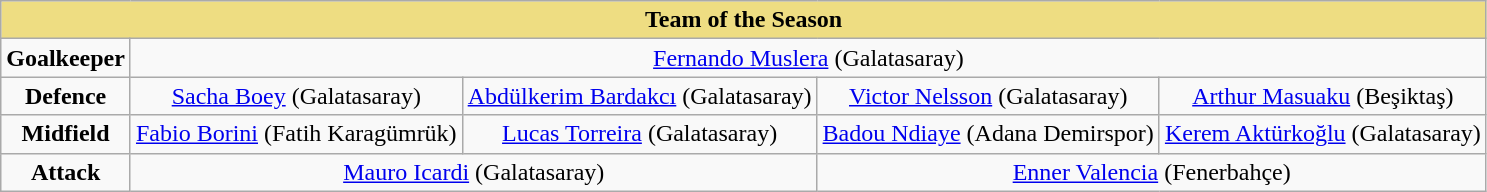<table class="wikitable" style="text-align:center">
<tr>
<th colspan="5" style="background-color: #eedd82">Team of the Season</th>
</tr>
<tr>
<td><strong>Goalkeeper</strong></td>
<td colspan="4"> <a href='#'>Fernando Muslera</a> (Galatasaray)</td>
</tr>
<tr>
<td><strong>Defence</strong></td>
<td> <a href='#'>Sacha Boey</a> (Galatasaray)</td>
<td> <a href='#'>Abdülkerim Bardakcı</a> (Galatasaray)</td>
<td> <a href='#'>Victor Nelsson</a> (Galatasaray)</td>
<td> <a href='#'>Arthur Masuaku</a> (Beşiktaş)</td>
</tr>
<tr>
<td><strong>Midfield</strong></td>
<td> <a href='#'>Fabio Borini</a> (Fatih Karagümrük)</td>
<td> <a href='#'>Lucas Torreira</a> (Galatasaray)</td>
<td> <a href='#'>Badou Ndiaye</a> (Adana Demirspor)</td>
<td> <a href='#'>Kerem Aktürkoğlu</a> (Galatasaray)</td>
</tr>
<tr>
<td><strong>Attack</strong></td>
<td colspan="2"> <a href='#'>Mauro Icardi</a> (Galatasaray)</td>
<td colspan="2"> <a href='#'>Enner Valencia</a> (Fenerbahçe)</td>
</tr>
</table>
